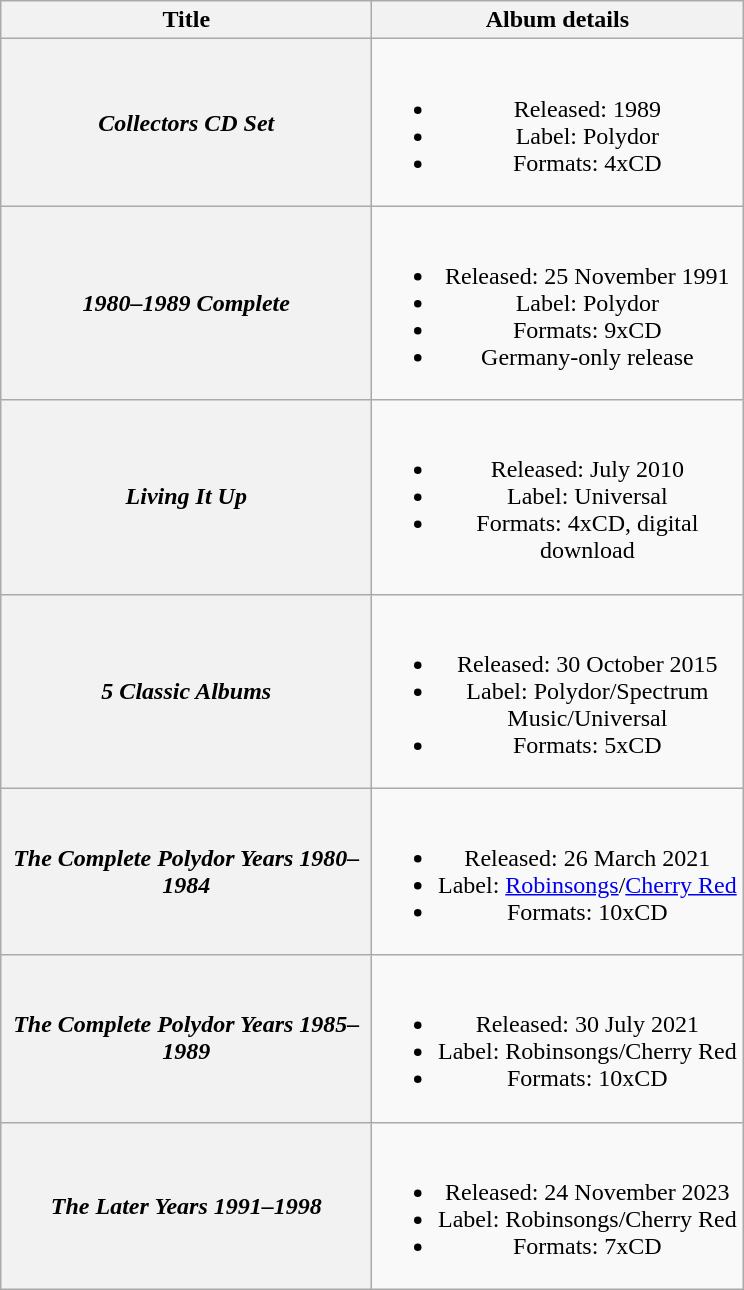<table class="wikitable plainrowheaders" style="text-align:center;">
<tr>
<th scope="col" style="width:15em;">Title</th>
<th scope="col" style="width:15em;">Album details</th>
</tr>
<tr>
<th scope="row"><em>Collectors CD Set</em></th>
<td><br><ul><li>Released: 1989</li><li>Label: Polydor</li><li>Formats: 4xCD</li></ul></td>
</tr>
<tr>
<th scope="row"><em>1980–1989 Complete</em></th>
<td><br><ul><li>Released: 25 November 1991</li><li>Label: Polydor</li><li>Formats: 9xCD</li><li>Germany-only release</li></ul></td>
</tr>
<tr>
<th scope="row"><em>Living It Up</em></th>
<td><br><ul><li>Released: July 2010</li><li>Label: Universal</li><li>Formats: 4xCD, digital download</li></ul></td>
</tr>
<tr>
<th scope="row"><em>5 Classic Albums</em></th>
<td><br><ul><li>Released: 30 October 2015</li><li>Label: Polydor/Spectrum Music/Universal</li><li>Formats: 5xCD</li></ul></td>
</tr>
<tr>
<th scope="row"><em>The Complete Polydor Years 1980–1984</em></th>
<td><br><ul><li>Released: 26 March 2021</li><li>Label: <a href='#'>Robinsongs</a>/<a href='#'>Cherry Red</a></li><li>Formats: 10xCD</li></ul></td>
</tr>
<tr>
<th scope="row"><em>The Complete Polydor Years 1985–1989</em></th>
<td><br><ul><li>Released: 30 July 2021</li><li>Label: Robinsongs/Cherry Red</li><li>Formats: 10xCD</li></ul></td>
</tr>
<tr>
<th scope="row"><em>The Later Years 1991–1998</em></th>
<td><br><ul><li>Released: 24 November 2023</li><li>Label: Robinsongs/Cherry Red</li><li>Formats: 7xCD</li></ul></td>
</tr>
</table>
